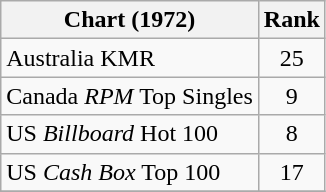<table class="wikitable sortable">
<tr>
<th align="left">Chart (1972)</th>
<th style="text-align:center;">Rank</th>
</tr>
<tr>
<td>Australia KMR</td>
<td style="text-align:center;">25</td>
</tr>
<tr>
<td>Canada <em>RPM</em> Top Singles</td>
<td style="text-align:center;">9</td>
</tr>
<tr>
<td>US <em>Billboard</em> Hot 100</td>
<td style="text-align:center;">8</td>
</tr>
<tr>
<td>US <em>Cash Box</em> Top 100</td>
<td style="text-align:center;">17</td>
</tr>
<tr>
</tr>
</table>
